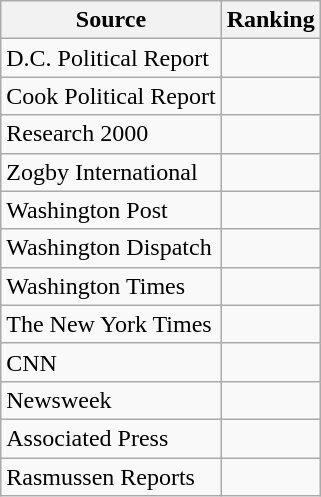<table class="wikitable">
<tr>
<th>Source</th>
<th>Ranking</th>
</tr>
<tr>
<td>D.C. Political Report</td>
<td></td>
</tr>
<tr>
<td>Cook Political Report</td>
<td></td>
</tr>
<tr>
<td>Research 2000</td>
<td></td>
</tr>
<tr>
<td>Zogby International</td>
<td></td>
</tr>
<tr>
<td The Washington Post>Washington Post</td>
<td></td>
</tr>
<tr>
<td>Washington Dispatch</td>
<td></td>
</tr>
<tr>
<td>Washington Times</td>
<td></td>
</tr>
<tr>
<td>The New York Times</td>
<td></td>
</tr>
<tr>
<td>CNN</td>
<td></td>
</tr>
<tr>
<td>Newsweek</td>
<td></td>
</tr>
<tr>
<td>Associated Press</td>
<td></td>
</tr>
<tr>
<td>Rasmussen Reports</td>
<td></td>
</tr>
</table>
